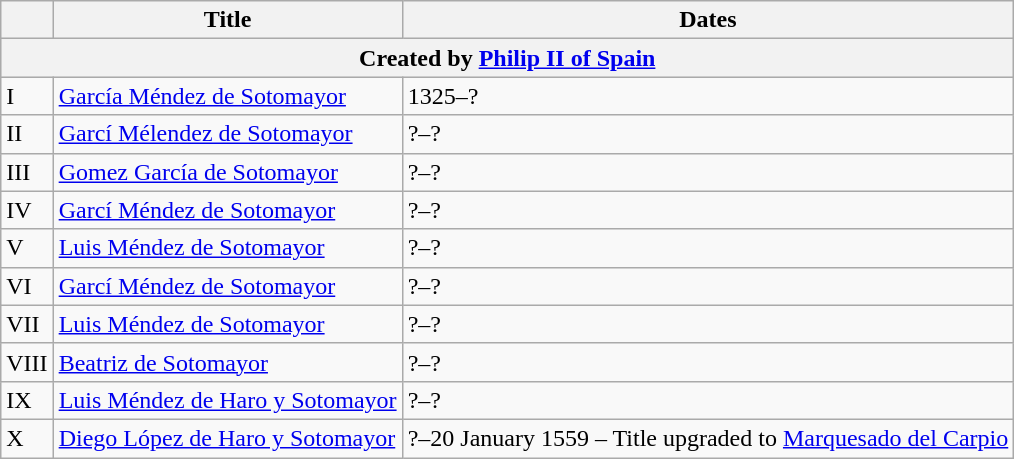<table class="wikitable">
<tr>
<th></th>
<th>Title</th>
<th>Dates</th>
</tr>
<tr bgcolor="#dddddd" |>
<th colspan="3">Created by <a href='#'>Philip II of Spain</a></th>
</tr>
<tr>
<td>I</td>
<td><a href='#'>García Méndez de Sotomayor</a></td>
<td>1325–?</td>
</tr>
<tr>
<td>II</td>
<td><a href='#'>Garcí Mélendez de Sotomayor</a></td>
<td>?–?</td>
</tr>
<tr>
<td>III</td>
<td><a href='#'>Gomez García de Sotomayor</a></td>
<td>?–?</td>
</tr>
<tr>
<td>IV</td>
<td><a href='#'>Garcí Méndez de Sotomayor</a></td>
<td>?–?</td>
</tr>
<tr>
<td>V</td>
<td><a href='#'>Luis Méndez de Sotomayor</a></td>
<td>?–?</td>
</tr>
<tr>
<td>VI</td>
<td><a href='#'>Garcí Méndez de Sotomayor</a></td>
<td>?–?</td>
</tr>
<tr>
<td>VII</td>
<td><a href='#'>Luis Méndez de Sotomayor</a></td>
<td>?–?</td>
</tr>
<tr>
<td>VIII</td>
<td><a href='#'>Beatriz de Sotomayor</a></td>
<td>?–?</td>
</tr>
<tr>
<td>IX</td>
<td><a href='#'>Luis Méndez de Haro y Sotomayor</a></td>
<td>?–?</td>
</tr>
<tr>
<td>X</td>
<td><a href='#'>Diego López de Haro y Sotomayor</a></td>
<td>?–20 January 1559 – Title upgraded to <a href='#'>Marquesado del Carpio</a></td>
</tr>
</table>
